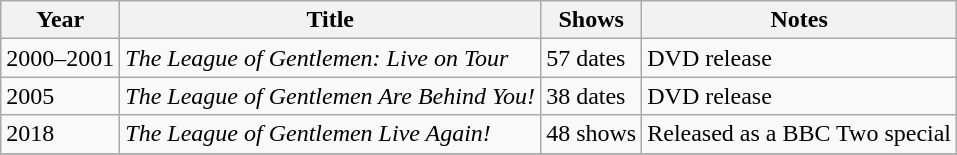<table class="wikitable sortable">
<tr>
<th>Year</th>
<th>Title</th>
<th>Shows</th>
<th>Notes</th>
</tr>
<tr>
<td>2000–2001</td>
<td><em>The League of Gentlemen: Live on Tour</em></td>
<td>57 dates</td>
<td>DVD release</td>
</tr>
<tr>
<td>2005</td>
<td><em> The League of Gentlemen Are Behind You!</em></td>
<td>38 dates</td>
<td>DVD release</td>
</tr>
<tr>
<td>2018</td>
<td><em>The League of Gentlemen Live Again!</em></td>
<td>48 shows</td>
<td>Released as a BBC Two special</td>
</tr>
<tr>
</tr>
</table>
